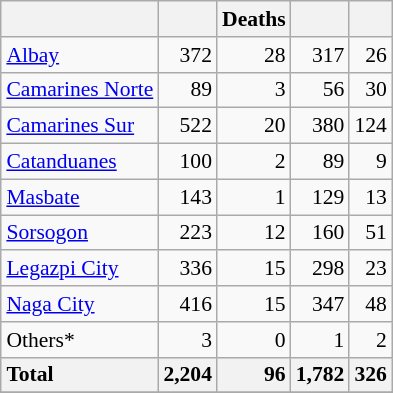<table class="wikitable plainrowheaders sortable left" style="text-align:left; font-size:90%; width:auto; clear:center; margin:0 0 0.5em 1em;">
<tr>
<th></th>
<th></th>
<th>Deaths</th>
<th></th>
<th></th>
</tr>
<tr>
<td><a href='#'>Albay</a></td>
<td style="text-align:right;">372</td>
<td style="text-align:right;">28</td>
<td style="text-align:right;">317</td>
<td style="text-align:right;">26</td>
</tr>
<tr>
<td><a href='#'>Camarines Norte</a></td>
<td style="text-align:right;">89</td>
<td style="text-align:right;">3</td>
<td style="text-align:right;">56</td>
<td style="text-align:right;">30</td>
</tr>
<tr>
<td><a href='#'>Camarines Sur</a></td>
<td style="text-align:right;">522</td>
<td style="text-align:right;">20</td>
<td style="text-align:right;">380</td>
<td style="text-align:right;">124</td>
</tr>
<tr>
<td><a href='#'>Catanduanes</a></td>
<td style="text-align:right;">100</td>
<td style="text-align:right;">2</td>
<td style="text-align:right;">89</td>
<td style="text-align:right;">9</td>
</tr>
<tr>
<td><a href='#'>Masbate</a></td>
<td style="text-align:right;">143</td>
<td style="text-align:right;">1</td>
<td style="text-align:right;">129</td>
<td style="text-align:right;">13</td>
</tr>
<tr>
<td><a href='#'>Sorsogon</a></td>
<td style="text-align:right;">223</td>
<td style="text-align:right;">12</td>
<td style="text-align:right;">160</td>
<td style="text-align:right;">51</td>
</tr>
<tr>
<td><a href='#'>Legazpi City</a></td>
<td style="text-align:right;">336</td>
<td style="text-align:right;">15</td>
<td style="text-align:right;">298</td>
<td style="text-align:right;">23</td>
</tr>
<tr>
<td><a href='#'>Naga City</a></td>
<td style="text-align:right;">416</td>
<td style="text-align:right;">15</td>
<td style="text-align:right;">347</td>
<td style="text-align:right;">48</td>
</tr>
<tr>
<td>Others*</td>
<td style="text-align:right;">3</td>
<td style="text-align:right;">0</td>
<td style="text-align:right;">1</td>
<td style="text-align:right;">2</td>
</tr>
<tr class="sortbottom">
<th style="text-align:left;">Total</th>
<th style="text-align:right;"> 2,204</th>
<th style="text-align:right;"> 96</th>
<th style="text-align:right;"> 1,782</th>
<th style="text-align:right;"> 326</th>
</tr>
<tr>
</tr>
</table>
